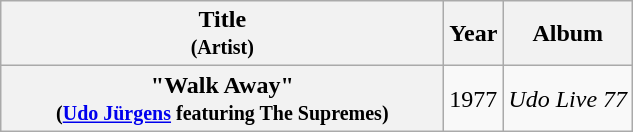<table class="wikitable plainrowheaders" style="text-align:center;">
<tr>
<th scope="col" style="width:18em;">Title<br><small>(Artist)</small></th>
<th scope="col">Year</th>
<th scope="col">Album</th>
</tr>
<tr>
<th scope="row">"Walk Away" <br><small>(<a href='#'>Udo Jürgens</a> featuring The Supremes)</small></th>
<td>1977</td>
<td><em>Udo Live 77</em></td>
</tr>
</table>
